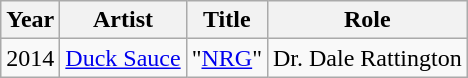<table class = "wikitable sortable">
<tr>
<th>Year</th>
<th>Artist</th>
<th>Title</th>
<th>Role</th>
</tr>
<tr>
<td>2014</td>
<td><a href='#'>Duck Sauce</a></td>
<td>"<a href='#'>NRG</a>"</td>
<td>Dr. Dale Rattington</td>
</tr>
</table>
